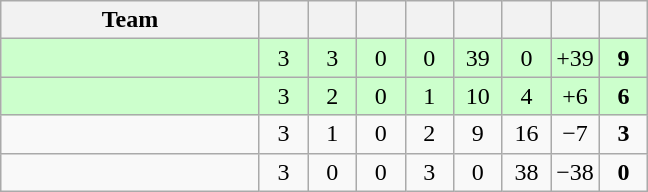<table class="wikitable" style="text-align: center;">
<tr>
<th width="165">Team</th>
<th width="25"></th>
<th width="25"></th>
<th width="25"></th>
<th width="25"></th>
<th width="25"></th>
<th width="25"></th>
<th width="25"></th>
<th width="25"></th>
</tr>
<tr style="background:#ccffcc;">
<td style="text-align:left;"></td>
<td>3</td>
<td>3</td>
<td>0</td>
<td>0</td>
<td>39</td>
<td>0</td>
<td>+39</td>
<td><strong>9</strong></td>
</tr>
<tr bgcolor=#ccffcc align=center>
<td style="text-align:left;"></td>
<td>3</td>
<td>2</td>
<td>0</td>
<td>1</td>
<td>10</td>
<td>4</td>
<td>+6</td>
<td><strong>6</strong></td>
</tr>
<tr align=center>
<td style="text-align:left;"></td>
<td>3</td>
<td>1</td>
<td>0</td>
<td>2</td>
<td>9</td>
<td>16</td>
<td>−7</td>
<td><strong>3</strong></td>
</tr>
<tr align=center>
<td style="text-align:left;"></td>
<td>3</td>
<td>0</td>
<td>0</td>
<td>3</td>
<td>0</td>
<td>38</td>
<td>−38</td>
<td><strong>0</strong></td>
</tr>
</table>
